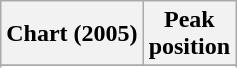<table class="wikitable plainrowheaders sortable" style="text-align:center;">
<tr>
<th scope="col">Chart (2005)</th>
<th scope="col">Peak<br>position</th>
</tr>
<tr>
</tr>
<tr>
</tr>
<tr>
</tr>
<tr>
</tr>
</table>
